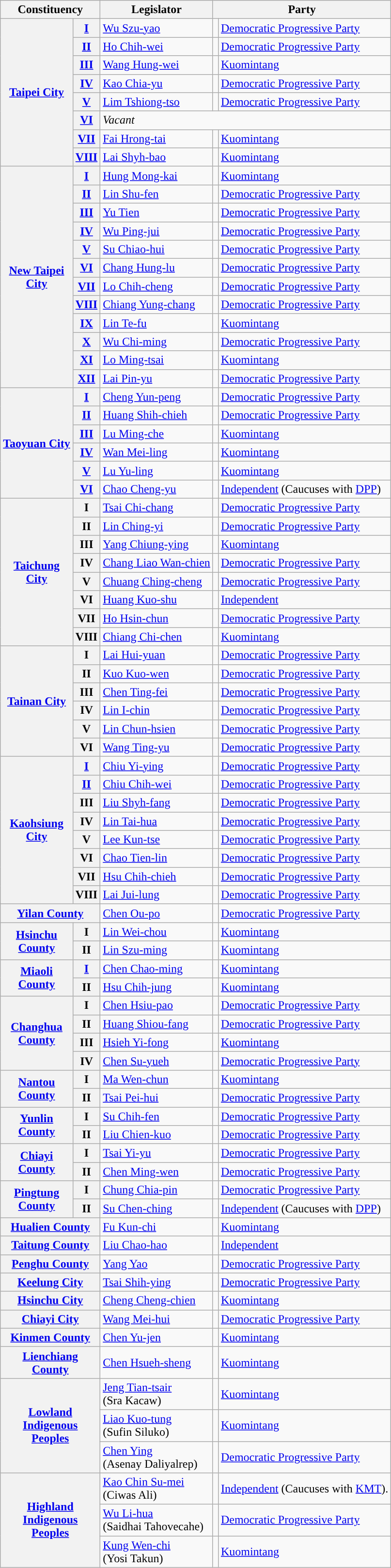<table class="wikitable">
<tr>
<th colspan="2">Constituency</th>
<th>Legislator</th>
<th colspan="2">Party</th>
</tr>
<tr>
<th rowspan="8"><a href='#'>Taipei City</a></th>
<th><a href='#'>I</a></th>
<td><a href='#'>Wu Szu-yao</a></td>
<td style="background-color: "></td>
<td><a href='#'>Democratic Progressive Party</a></td>
</tr>
<tr>
<th><a href='#'>II</a></th>
<td><a href='#'>Ho Chih-wei</a></td>
<td style="background-color: "></td>
<td><a href='#'>Democratic Progressive Party</a></td>
</tr>
<tr>
<th><a href='#'>III</a></th>
<td><a href='#'>Wang Hung-wei</a></td>
<td style="background-color: "></td>
<td><a href='#'>Kuomintang</a></td>
</tr>
<tr>
<th><a href='#'>IV</a></th>
<td><a href='#'>Kao Chia-yu</a></td>
<td style="background-color: "></td>
<td><a href='#'>Democratic Progressive Party</a></td>
</tr>
<tr>
<th><a href='#'>V</a></th>
<td><a href='#'>Lim Tshiong-tso</a></td>
<td style="background-color: "></td>
<td><a href='#'>Democratic Progressive Party</a></td>
</tr>
<tr>
<th><a href='#'>VI</a></th>
<td colspan="3"><em>Vacant</em></td>
</tr>
<tr>
<th><a href='#'>VII</a></th>
<td><a href='#'>Fai Hrong-tai</a></td>
<td style="background-color: "></td>
<td><a href='#'>Kuomintang</a></td>
</tr>
<tr>
<th><a href='#'>VIII</a></th>
<td><a href='#'>Lai Shyh-bao</a></td>
<td style="background-color: "></td>
<td><a href='#'>Kuomintang</a></td>
</tr>
<tr>
<th rowspan="12"><a href='#'>New Taipei<br>City</a></th>
<th><a href='#'>I</a></th>
<td><a href='#'>Hung Mong-kai</a></td>
<td style="background-color: "></td>
<td><a href='#'>Kuomintang</a></td>
</tr>
<tr>
<th><a href='#'>II</a></th>
<td><a href='#'>Lin Shu-fen</a></td>
<td style="background-color: "></td>
<td><a href='#'>Democratic Progressive Party</a></td>
</tr>
<tr>
<th><a href='#'>III</a></th>
<td><a href='#'>Yu Tien</a></td>
<td style="background-color: "></td>
<td><a href='#'>Democratic Progressive Party</a></td>
</tr>
<tr>
<th><a href='#'>IV</a></th>
<td><a href='#'>Wu Ping-jui</a></td>
<td style="background-color: "></td>
<td><a href='#'>Democratic Progressive Party</a></td>
</tr>
<tr>
<th><a href='#'>V</a></th>
<td><a href='#'>Su Chiao-hui</a></td>
<td style="background-color: "></td>
<td><a href='#'>Democratic Progressive Party</a></td>
</tr>
<tr>
<th><a href='#'>VI</a></th>
<td><a href='#'>Chang Hung-lu</a></td>
<td style="background-color: "></td>
<td><a href='#'>Democratic Progressive Party</a></td>
</tr>
<tr>
<th><a href='#'>VII</a></th>
<td><a href='#'>Lo Chih-cheng</a></td>
<td style="background-color: "></td>
<td><a href='#'>Democratic Progressive Party</a></td>
</tr>
<tr>
<th><a href='#'>VIII</a></th>
<td><a href='#'>Chiang Yung-chang</a></td>
<td style="background-color: "></td>
<td><a href='#'>Democratic Progressive Party</a></td>
</tr>
<tr>
<th><a href='#'>IX</a></th>
<td><a href='#'>Lin Te-fu</a></td>
<td style="background-color: "></td>
<td><a href='#'>Kuomintang</a></td>
</tr>
<tr>
<th><a href='#'>X</a></th>
<td><a href='#'>Wu Chi-ming</a></td>
<td style="background-color: "></td>
<td><a href='#'>Democratic Progressive Party</a></td>
</tr>
<tr>
<th><a href='#'>XI</a></th>
<td><a href='#'>Lo Ming-tsai</a></td>
<td style="background-color: "></td>
<td><a href='#'>Kuomintang</a></td>
</tr>
<tr>
<th><a href='#'>XII</a></th>
<td><a href='#'>Lai Pin-yu</a></td>
<td style="background-color: "></td>
<td><a href='#'>Democratic Progressive Party</a></td>
</tr>
<tr>
<th rowspan="6"><a href='#'>Taoyuan City</a></th>
<th><a href='#'>I</a></th>
<td><a href='#'>Cheng Yun-peng</a></td>
<td style="background-color: "></td>
<td><a href='#'>Democratic Progressive Party</a></td>
</tr>
<tr>
<th><a href='#'>II</a></th>
<td><a href='#'>Huang Shih-chieh</a></td>
<td style="background-color: "></td>
<td><a href='#'>Democratic Progressive Party</a></td>
</tr>
<tr>
<th><a href='#'>III</a></th>
<td><a href='#'>Lu Ming-che</a></td>
<td style="background-color: "></td>
<td><a href='#'>Kuomintang</a></td>
</tr>
<tr>
<th><a href='#'>IV</a></th>
<td><a href='#'>Wan Mei-ling</a></td>
<td style="background-color: "></td>
<td><a href='#'>Kuomintang</a></td>
</tr>
<tr>
<th><a href='#'>V</a></th>
<td><a href='#'>Lu Yu-ling</a></td>
<td style="background-color: "></td>
<td><a href='#'>Kuomintang</a></td>
</tr>
<tr>
<th><a href='#'>VI</a></th>
<td><a href='#'>Chao Cheng-yu</a></td>
<td style="background-color: "></td>
<td><a href='#'>Independent</a> (Caucuses with <a href='#'>DPP</a>)</td>
</tr>
<tr>
<th rowspan="8"><a href='#'>Taichung<br>City</a></th>
<th>I</th>
<td><a href='#'>Tsai Chi-chang</a></td>
<td style="background-color: "></td>
<td><a href='#'>Democratic Progressive Party</a></td>
</tr>
<tr>
<th>II</th>
<td><a href='#'>Lin Ching-yi</a></td>
<td style="background-color: "></td>
<td><a href='#'>Democratic Progressive Party</a></td>
</tr>
<tr>
<th>III</th>
<td><a href='#'>Yang Chiung-ying</a></td>
<td style="background-color: "></td>
<td><a href='#'>Kuomintang</a></td>
</tr>
<tr>
<th>IV</th>
<td><a href='#'>Chang Liao Wan-chien</a></td>
<td style="background-color: "></td>
<td><a href='#'>Democratic Progressive Party</a></td>
</tr>
<tr>
<th>V</th>
<td><a href='#'>Chuang Ching-cheng</a></td>
<td style="background-color: "></td>
<td><a href='#'>Democratic Progressive Party</a></td>
</tr>
<tr>
<th>VI</th>
<td><a href='#'>Huang Kuo-shu</a></td>
<td style="background-color: "></td>
<td><a href='#'>Independent</a></td>
</tr>
<tr>
<th>VII</th>
<td><a href='#'>Ho Hsin-chun</a></td>
<td style="background-color: "></td>
<td><a href='#'>Democratic Progressive Party</a></td>
</tr>
<tr>
<th>VIII</th>
<td><a href='#'>Chiang Chi-chen</a></td>
<td style="background-color: "></td>
<td><a href='#'>Kuomintang</a></td>
</tr>
<tr>
<th rowspan="6"><a href='#'>Tainan City</a></th>
<th>I</th>
<td><a href='#'>Lai Hui-yuan</a></td>
<td style="background-color: "></td>
<td><a href='#'>Democratic Progressive Party</a></td>
</tr>
<tr>
<th>II</th>
<td><a href='#'>Kuo Kuo-wen</a></td>
<td style="background-color: "></td>
<td><a href='#'>Democratic Progressive Party</a></td>
</tr>
<tr>
<th>III</th>
<td><a href='#'>Chen Ting-fei</a></td>
<td style="background-color: "></td>
<td><a href='#'>Democratic Progressive Party</a></td>
</tr>
<tr>
<th>IV</th>
<td><a href='#'>Lin I-chin</a></td>
<td style="background-color: "></td>
<td><a href='#'>Democratic Progressive Party</a></td>
</tr>
<tr>
<th>V</th>
<td><a href='#'>Lin Chun-hsien</a></td>
<td style="background-color: "></td>
<td><a href='#'>Democratic Progressive Party</a></td>
</tr>
<tr>
<th>VI</th>
<td><a href='#'>Wang Ting-yu</a></td>
<td style="background-color: "></td>
<td><a href='#'>Democratic Progressive Party</a></td>
</tr>
<tr>
<th rowspan="8"><a href='#'>Kaohsiung<br>City</a></th>
<th><a href='#'>I</a></th>
<td><a href='#'>Chiu Yi-ying</a></td>
<td style="background-color: "></td>
<td><a href='#'>Democratic Progressive Party</a></td>
</tr>
<tr>
<th><a href='#'>II</a></th>
<td><a href='#'>Chiu Chih-wei</a></td>
<td style="background-color: "></td>
<td><a href='#'>Democratic Progressive Party</a></td>
</tr>
<tr>
<th>III</th>
<td><a href='#'>Liu Shyh-fang</a></td>
<td style="background-color: "></td>
<td><a href='#'>Democratic Progressive Party</a></td>
</tr>
<tr>
<th>IV</th>
<td><a href='#'>Lin Tai-hua</a></td>
<td style="background-color: "></td>
<td><a href='#'>Democratic Progressive Party</a></td>
</tr>
<tr>
<th>V</th>
<td><a href='#'>Lee Kun-tse</a></td>
<td style="background-color: "></td>
<td><a href='#'>Democratic Progressive Party</a></td>
</tr>
<tr>
<th>VI</th>
<td><a href='#'>Chao Tien-lin</a></td>
<td style="background-color: "></td>
<td><a href='#'>Democratic Progressive Party</a></td>
</tr>
<tr>
<th>VII</th>
<td><a href='#'>Hsu Chih-chieh</a></td>
<td style="background-color: "></td>
<td><a href='#'>Democratic Progressive Party</a></td>
</tr>
<tr>
<th>VIII</th>
<td><a href='#'>Lai Jui-lung</a></td>
<td style="background-color: "></td>
<td><a href='#'>Democratic Progressive Party</a></td>
</tr>
<tr>
<th colspan="2"><a href='#'>Yilan County</a></th>
<td><a href='#'>Chen Ou-po</a></td>
<td style="background-color: "></td>
<td><a href='#'>Democratic Progressive Party</a></td>
</tr>
<tr>
<th rowspan="2"><a href='#'>Hsinchu<br>County</a></th>
<th>I</th>
<td><a href='#'>Lin Wei-chou</a></td>
<td style="background-color: "></td>
<td><a href='#'>Kuomintang</a></td>
</tr>
<tr>
<th>II</th>
<td><a href='#'>Lin Szu-ming</a></td>
<td style="background-color: "></td>
<td><a href='#'>Kuomintang</a></td>
</tr>
<tr>
<th rowspan="2"><a href='#'>Miaoli<br>County</a></th>
<th><a href='#'>I</a></th>
<td><a href='#'>Chen Chao-ming</a></td>
<td style="background-color: "></td>
<td><a href='#'>Kuomintang</a></td>
</tr>
<tr>
<th>II</th>
<td><a href='#'>Hsu Chih-jung</a></td>
<td style="background-color: "></td>
<td><a href='#'>Kuomintang</a></td>
</tr>
<tr>
<th rowspan="4"><a href='#'>Changhua<br>County</a></th>
<th>I</th>
<td><a href='#'>Chen Hsiu-pao</a></td>
<td style="background-color: "></td>
<td><a href='#'>Democratic Progressive Party</a></td>
</tr>
<tr>
<th>II</th>
<td><a href='#'>Huang Shiou-fang</a></td>
<td style="background-color: "></td>
<td><a href='#'>Democratic Progressive Party</a></td>
</tr>
<tr>
<th>III</th>
<td><a href='#'>Hsieh Yi-fong</a></td>
<td style="background-color: "></td>
<td><a href='#'>Kuomintang</a></td>
</tr>
<tr>
<th>IV</th>
<td><a href='#'>Chen Su-yueh</a></td>
<td style="background-color: "></td>
<td><a href='#'>Democratic Progressive Party</a></td>
</tr>
<tr>
<th rowspan="2"><a href='#'>Nantou<br>County</a></th>
<th>I</th>
<td><a href='#'>Ma Wen-chun</a></td>
<td style="background-color: "></td>
<td><a href='#'>Kuomintang</a></td>
</tr>
<tr>
<th>II</th>
<td><a href='#'>Tsai Pei-hui</a></td>
<td style="background-color: "></td>
<td><a href='#'>Democratic Progressive Party</a></td>
</tr>
<tr>
<th rowspan="2"><a href='#'>Yunlin<br>County</a></th>
<th>I</th>
<td><a href='#'>Su Chih-fen</a></td>
<td style="background-color: "></td>
<td><a href='#'>Democratic Progressive Party</a></td>
</tr>
<tr>
<th>II</th>
<td><a href='#'>Liu Chien-kuo</a></td>
<td style="background-color: "></td>
<td><a href='#'>Democratic Progressive Party</a></td>
</tr>
<tr>
<th rowspan="2"><a href='#'>Chiayi<br>County</a></th>
<th>I</th>
<td><a href='#'>Tsai Yi-yu</a></td>
<td style="background-color: "></td>
<td><a href='#'>Democratic Progressive Party</a></td>
</tr>
<tr>
<th>II</th>
<td><a href='#'>Chen Ming-wen</a></td>
<td style="background-color: "></td>
<td><a href='#'>Democratic Progressive Party</a></td>
</tr>
<tr>
<th rowspan="2"><a href='#'>Pingtung<br>County</a></th>
<th>I</th>
<td><a href='#'>Chung Chia-pin</a></td>
<td style="background-color: "></td>
<td><a href='#'>Democratic Progressive Party</a></td>
</tr>
<tr>
<th>II</th>
<td><a href='#'>Su Chen-ching</a></td>
<td style="background-color: "></td>
<td><a href='#'>Independent</a> (Caucuses with <a href='#'>DPP</a>)</td>
</tr>
<tr>
<th colspan="2"><a href='#'>Hualien County</a></th>
<td><a href='#'>Fu Kun-chi</a></td>
<td style="background-color: "></td>
<td><a href='#'>Kuomintang</a></td>
</tr>
<tr>
<th colspan="2"><a href='#'>Taitung County</a></th>
<td><a href='#'>Liu Chao-hao</a></td>
<td style="background-color: "></td>
<td><a href='#'>Independent</a></td>
</tr>
<tr>
<th colspan="2"><a href='#'>Penghu County</a></th>
<td><a href='#'>Yang Yao</a></td>
<td style="background-color: "></td>
<td><a href='#'>Democratic Progressive Party</a></td>
</tr>
<tr>
<th colspan="2"><a href='#'>Keelung City</a></th>
<td><a href='#'>Tsai Shih-ying</a></td>
<td style="background-color: "></td>
<td><a href='#'>Democratic Progressive Party</a></td>
</tr>
<tr>
<th colspan="2"><a href='#'>Hsinchu City</a></th>
<td><a href='#'>Cheng Cheng-chien</a></td>
<td style="background-color: "></td>
<td><a href='#'>Kuomintang</a></td>
</tr>
<tr>
<th colspan="2"><a href='#'>Chiayi City</a></th>
<td><a href='#'>Wang Mei-hui</a></td>
<td style="background-color: "></td>
<td><a href='#'>Democratic Progressive Party</a></td>
</tr>
<tr>
<th colspan="2"><a href='#'>Kinmen County</a></th>
<td><a href='#'>Chen Yu-jen</a></td>
<td style="background-color: "></td>
<td><a href='#'>Kuomintang</a></td>
</tr>
<tr>
<th colspan="2"><a href='#'>Lienchiang<br>County</a></th>
<td><a href='#'>Chen Hsueh-sheng</a></td>
<td style="background-color: "></td>
<td><a href='#'>Kuomintang</a></td>
</tr>
<tr>
<th colspan="2" rowspan="3"><a href='#'>Lowland<br>Indigenous<br>Peoples</a></th>
<td><a href='#'>Jeng Tian-tsair</a><br>(Sra Kacaw)</td>
<td style="background-color: "></td>
<td><a href='#'>Kuomintang</a></td>
</tr>
<tr>
<td><a href='#'>Liao Kuo-tung</a><br>(Sufin Siluko)</td>
<td style="background-color: "></td>
<td><a href='#'>Kuomintang</a></td>
</tr>
<tr>
<td><a href='#'>Chen Ying</a><br>(Asenay Daliyalrep)</td>
<td style="background-color: "></td>
<td><a href='#'>Democratic Progressive Party</a></td>
</tr>
<tr>
<th colspan="2" rowspan="3"><a href='#'>Highland<br>Indigenous<br>Peoples</a></th>
<td><a href='#'>Kao Chin Su-mei</a><br>(Ciwas Ali)</td>
<td style="background-color: "></td>
<td><a href='#'>Independent</a> (Caucuses with <a href='#'>KMT</a>).</td>
</tr>
<tr>
<td><a href='#'>Wu Li-hua</a><br>(Saidhai Tahovecahe)</td>
<td style="background-color: "></td>
<td><a href='#'>Democratic Progressive Party</a></td>
</tr>
<tr>
<td><a href='#'>Kung Wen-chi</a><br>(Yosi Takun)</td>
<td style="background-color: "></td>
<td><a href='#'>Kuomintang</a></td>
</tr>
</table>
